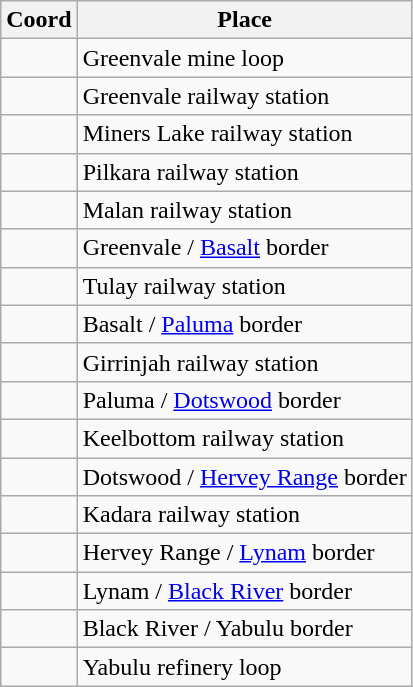<table class="wikitable" -19.24667,145.63859>
<tr>
<th>Coord</th>
<th>Place</th>
</tr>
<tr>
<td></td>
<td>Greenvale mine loop</td>
</tr>
<tr>
<td></td>
<td>Greenvale railway station</td>
</tr>
<tr>
<td></td>
<td>Miners Lake railway station</td>
</tr>
<tr>
<td></td>
<td>Pilkara railway station</td>
</tr>
<tr>
<td></td>
<td>Malan railway station</td>
</tr>
<tr>
<td></td>
<td>Greenvale / <a href='#'>Basalt</a> border</td>
</tr>
<tr>
<td></td>
<td>Tulay railway station</td>
</tr>
<tr>
<td></td>
<td>Basalt / <a href='#'>Paluma</a> border</td>
</tr>
<tr>
<td></td>
<td>Girrinjah railway station</td>
</tr>
<tr>
<td></td>
<td>Paluma / <a href='#'>Dotswood</a> border</td>
</tr>
<tr>
<td></td>
<td>Keelbottom railway station</td>
</tr>
<tr>
<td></td>
<td>Dotswood / <a href='#'>Hervey Range</a> border</td>
</tr>
<tr>
<td></td>
<td>Kadara railway station</td>
</tr>
<tr>
<td></td>
<td>Hervey Range / <a href='#'>Lynam</a> border</td>
</tr>
<tr>
<td></td>
<td>Lynam / <a href='#'>Black River</a> border</td>
</tr>
<tr>
<td></td>
<td>Black River / Yabulu border</td>
</tr>
<tr>
<td></td>
<td>Yabulu refinery loop</td>
</tr>
</table>
